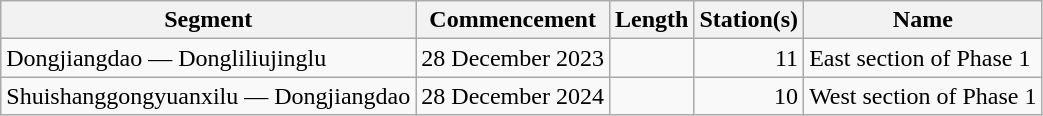<table class="wikitable" style="border-collapse: collapse; text-align: right;">
<tr>
<th>Segment</th>
<th>Commencement</th>
<th>Length</th>
<th>Station(s)</th>
<th>Name</th>
</tr>
<tr>
<td style="text-align: left;">Dongjiangdao — Dongliliujinglu</td>
<td>28 December 2023</td>
<td></td>
<td>11</td>
<td style="text-align: left;">East section of Phase 1</td>
</tr>
<tr>
<td style="text-align: left;">Shuishanggongyuanxilu — Dongjiangdao</td>
<td>28 December 2024</td>
<td></td>
<td>10</td>
<td style="text-align: left;">West section of Phase 1</td>
</tr>
</table>
